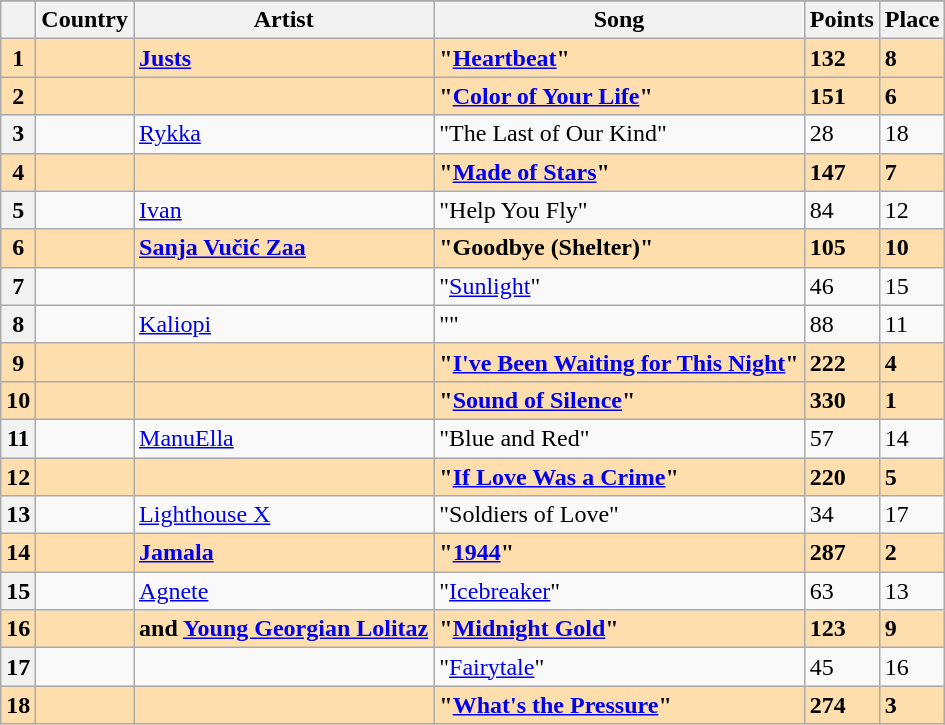<table class="sortable wikitable plainrowheaders">
<tr>
</tr>
<tr>
<th scope="col"></th>
<th scope="col">Country</th>
<th scope="col">Artist</th>
<th scope="col">Song</th>
<th scope="col">Points</th>
<th scope="col">Place</th>
</tr>
<tr style="font-weight:bold; background:navajowhite;">
<th scope="row" style="text-align:center; font-weight:bold; background:navajowhite;">1</th>
<td></td>
<td><a href='#'>Justs</a></td>
<td>"<a href='#'>Heartbeat</a>"</td>
<td>132</td>
<td>8</td>
</tr>
<tr style="font-weight:bold; background:navajowhite;">
<th scope="row" style="text-align:center; font-weight:bold; background:navajowhite;">2</th>
<td></td>
<td></td>
<td>"<a href='#'>Color of Your Life</a>"</td>
<td>151</td>
<td>6</td>
</tr>
<tr>
<th scope="row" style="text-align:center;">3</th>
<td></td>
<td><a href='#'>Rykka</a></td>
<td>"The Last of Our Kind"</td>
<td>28</td>
<td>18</td>
</tr>
<tr style="font-weight:bold; background:navajowhite;">
<th scope="row" style="text-align:center; font-weight:bold; background:navajowhite;">4</th>
<td></td>
<td></td>
<td>"<a href='#'>Made of Stars</a>"</td>
<td>147</td>
<td>7</td>
</tr>
<tr>
<th scope="row" style="text-align:center;">5</th>
<td></td>
<td><a href='#'>Ivan</a></td>
<td>"Help You Fly"</td>
<td>84</td>
<td>12</td>
</tr>
<tr style="font-weight:bold; background:navajowhite;">
<th scope="row" style="text-align:center; font-weight:bold; background:navajowhite;">6</th>
<td></td>
<td><a href='#'>Sanja Vučić Zaa</a></td>
<td>"Goodbye (Shelter)"</td>
<td>105</td>
<td>10</td>
</tr>
<tr>
<th scope="row" style="text-align:center;">7</th>
<td></td>
<td></td>
<td>"<a href='#'>Sunlight</a>"</td>
<td>46</td>
<td>15</td>
</tr>
<tr>
<th scope="row" style="text-align:center;">8</th>
<td></td>
<td><a href='#'>Kaliopi</a></td>
<td>""</td>
<td>88</td>
<td>11</td>
</tr>
<tr style="font-weight:bold; background:navajowhite;">
<th scope="row" style="text-align:center; font-weight:bold; background:navajowhite;">9</th>
<td></td>
<td></td>
<td>"<a href='#'>I've Been Waiting for This Night</a>"</td>
<td>222</td>
<td>4</td>
</tr>
<tr style="font-weight:bold; background:navajowhite;">
<th scope="row" style="text-align:center; font-weight:bold; background:navajowhite;">10</th>
<td></td>
<td></td>
<td>"<a href='#'>Sound of Silence</a>"</td>
<td>330</td>
<td>1</td>
</tr>
<tr>
<th scope="row" style="text-align:center;">11</th>
<td></td>
<td><a href='#'>ManuElla</a></td>
<td>"Blue and Red"</td>
<td>57</td>
<td>14</td>
</tr>
<tr style="font-weight:bold; background:navajowhite;">
<th scope="row" style="text-align:center; font-weight:bold; background:navajowhite;">12</th>
<td></td>
<td></td>
<td>"<a href='#'>If Love Was a Crime</a>"</td>
<td>220</td>
<td>5</td>
</tr>
<tr>
<th scope="row" style="text-align:center;">13</th>
<td></td>
<td><a href='#'>Lighthouse X</a></td>
<td>"Soldiers of Love"</td>
<td>34</td>
<td>17</td>
</tr>
<tr style="font-weight:bold; background:navajowhite;">
<th scope="row" style="text-align:center; font-weight:bold; background:navajowhite;">14</th>
<td></td>
<td><a href='#'>Jamala</a></td>
<td>"<a href='#'>1944</a>"</td>
<td>287</td>
<td>2</td>
</tr>
<tr>
<th scope="row" style="text-align:center;">15</th>
<td></td>
<td><a href='#'>Agnete</a></td>
<td>"<a href='#'>Icebreaker</a>"</td>
<td>63</td>
<td>13</td>
</tr>
<tr style="font-weight:bold; background:navajowhite;">
<th scope="row" style="text-align:center; font-weight:bold; background:navajowhite;">16</th>
<td></td>
<td> and <a href='#'>Young Georgian Lolitaz</a></td>
<td>"<a href='#'>Midnight Gold</a>"</td>
<td>123</td>
<td>9</td>
</tr>
<tr>
<th scope="row" style="text-align:center;">17</th>
<td></td>
<td></td>
<td>"<a href='#'>Fairytale</a>"</td>
<td>45</td>
<td>16</td>
</tr>
<tr style="font-weight:bold; background:navajowhite;">
<th scope="row" style="text-align:center; font-weight:bold; background:navajowhite;">18</th>
<td></td>
<td></td>
<td>"<a href='#'>What's the Pressure</a>"</td>
<td>274</td>
<td>3</td>
</tr>
</table>
